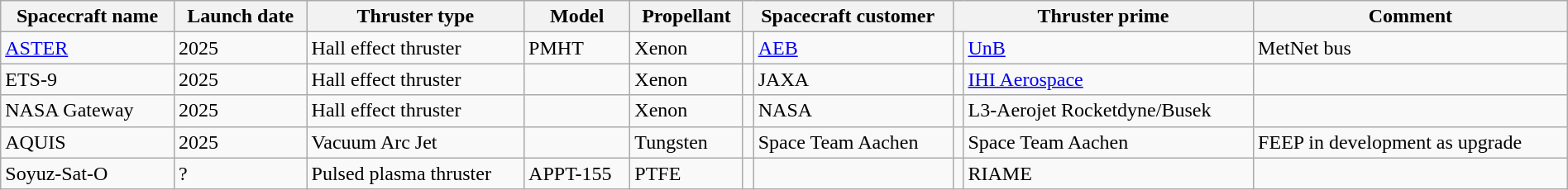<table class="wikitable sortable" style="width: 100%;">
<tr>
<th>Spacecraft name</th>
<th>Launch date</th>
<th>Thruster type</th>
<th>Model</th>
<th>Propellant</th>
<th colspan="2">Spacecraft customer</th>
<th colspan="2">Thruster prime</th>
<th>Comment</th>
</tr>
<tr ---->
<td><a href='#'>ASTER</a></td>
<td>2025</td>
<td>Hall effect thruster</td>
<td>PMHT</td>
<td>Xenon</td>
<td></td>
<td><a href='#'>AEB</a></td>
<td></td>
<td><a href='#'>UnB</a></td>
<td>MetNet bus</td>
</tr>
<tr ---->
<td>ETS-9</td>
<td>2025</td>
<td>Hall effect thruster</td>
<td></td>
<td>Xenon</td>
<td></td>
<td>JAXA</td>
<td></td>
<td><a href='#'>IHI Aerospace</a></td>
<td></td>
</tr>
<tr ---->
<td>NASA Gateway</td>
<td>2025</td>
<td>Hall effect thruster</td>
<td></td>
<td>Xenon</td>
<td></td>
<td>NASA</td>
<td></td>
<td>L3-Aerojet Rocketdyne/Busek</td>
<td></td>
</tr>
<tr>
<td>AQUIS</td>
<td>2025</td>
<td>Vacuum Arc Jet</td>
<td></td>
<td>Tungsten</td>
<td></td>
<td>Space Team Aachen</td>
<td></td>
<td>Space Team Aachen</td>
<td>FEEP in development as upgrade</td>
</tr>
<tr ---->
<td>Soyuz-Sat-O</td>
<td>?</td>
<td>Pulsed plasma thruster</td>
<td>APPT-155</td>
<td>PTFE</td>
<td> <br> </td>
<td></td>
<td></td>
<td>RIAME</td>
<td><br></td>
</tr>
</table>
